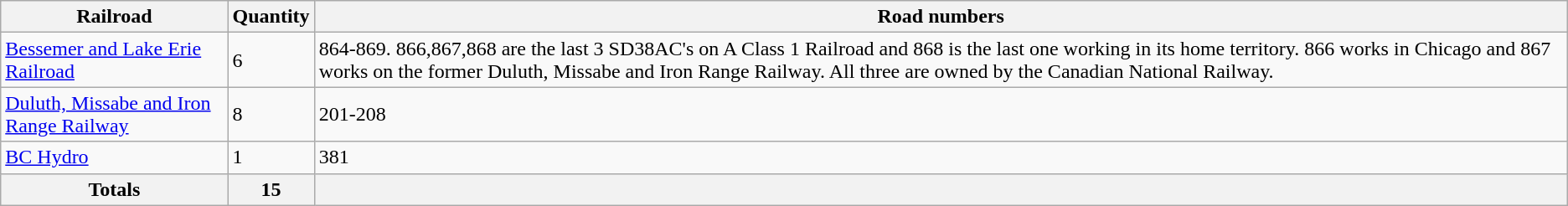<table class="wikitable">
<tr>
<th>Railroad</th>
<th>Quantity</th>
<th>Road numbers</th>
</tr>
<tr>
<td><a href='#'>Bessemer and Lake Erie Railroad</a></td>
<td>6</td>
<td>864-869. 866,867,868 are the last 3 SD38AC's on A Class 1 Railroad and 868 is the last one working in its home territory. 866 works in Chicago and 867 works on the former Duluth, Missabe and Iron Range Railway. All three are owned by the Canadian National Railway.</td>
</tr>
<tr>
<td><a href='#'>Duluth, Missabe and Iron Range Railway</a></td>
<td>8</td>
<td>201-208</td>
</tr>
<tr>
<td><a href='#'>BC Hydro</a></td>
<td>1</td>
<td>381</td>
</tr>
<tr>
<th>Totals</th>
<th>15</th>
<th></th>
</tr>
</table>
